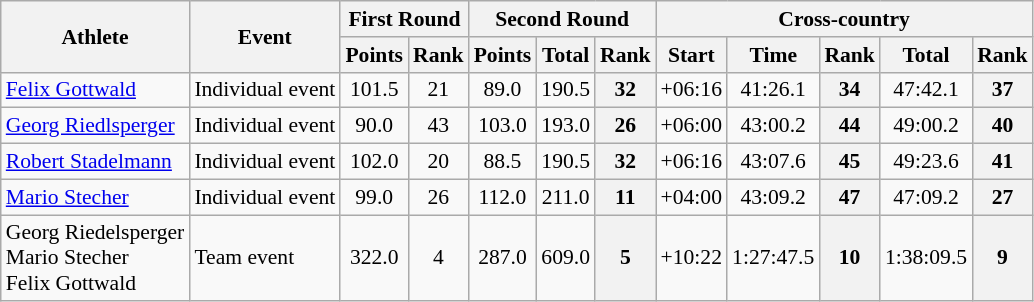<table class="wikitable" style="font-size:90%">
<tr>
<th rowspan="2">Athlete</th>
<th rowspan="2">Event</th>
<th colspan="2">First Round</th>
<th colspan="3">Second Round</th>
<th colspan="5">Cross-country</th>
</tr>
<tr>
<th>Points</th>
<th>Rank</th>
<th>Points</th>
<th>Total</th>
<th>Rank</th>
<th>Start</th>
<th>Time</th>
<th>Rank</th>
<th>Total</th>
<th>Rank</th>
</tr>
<tr>
<td><a href='#'>Felix Gottwald</a></td>
<td>Individual event</td>
<td align="center">101.5</td>
<td align="center">21</td>
<td align="center">89.0</td>
<td align="center">190.5</td>
<th align="center">32</th>
<td align="center">+06:16</td>
<td align="center">41:26.1</td>
<th align="center">34</th>
<td align="center">47:42.1</td>
<th align="center">37</th>
</tr>
<tr>
<td><a href='#'>Georg Riedlsperger</a></td>
<td>Individual event</td>
<td align="center">90.0</td>
<td align="center">43</td>
<td align="center">103.0</td>
<td align="center">193.0</td>
<th align="center">26</th>
<td align="center">+06:00</td>
<td align="center">43:00.2</td>
<th align="center">44</th>
<td align="center">49:00.2</td>
<th align="center">40</th>
</tr>
<tr>
<td><a href='#'>Robert Stadelmann</a></td>
<td>Individual event</td>
<td align="center">102.0</td>
<td align="center">20</td>
<td align="center">88.5</td>
<td align="center">190.5</td>
<th align="center">32</th>
<td align="center">+06:16</td>
<td align="center">43:07.6</td>
<th align="center">45</th>
<td align="center">49:23.6</td>
<th align="center">41</th>
</tr>
<tr>
<td><a href='#'>Mario Stecher</a></td>
<td>Individual event</td>
<td align="center">99.0</td>
<td align="center">26</td>
<td align="center">112.0</td>
<td align="center">211.0</td>
<th align="center">11</th>
<td align="center">+04:00</td>
<td align="center">43:09.2</td>
<th align="center">47</th>
<td align="center">47:09.2</td>
<th align="center">27</th>
</tr>
<tr>
<td>Georg Riedelsperger<br>Mario Stecher<br>Felix Gottwald</td>
<td>Team event</td>
<td align="center">322.0</td>
<td align="center">4</td>
<td align="center">287.0</td>
<td align="center">609.0</td>
<th align="center">5</th>
<td align="center">+10:22</td>
<td align="center">1:27:47.5</td>
<th align="center">10</th>
<td align="center">1:38:09.5</td>
<th align="center">9</th>
</tr>
</table>
